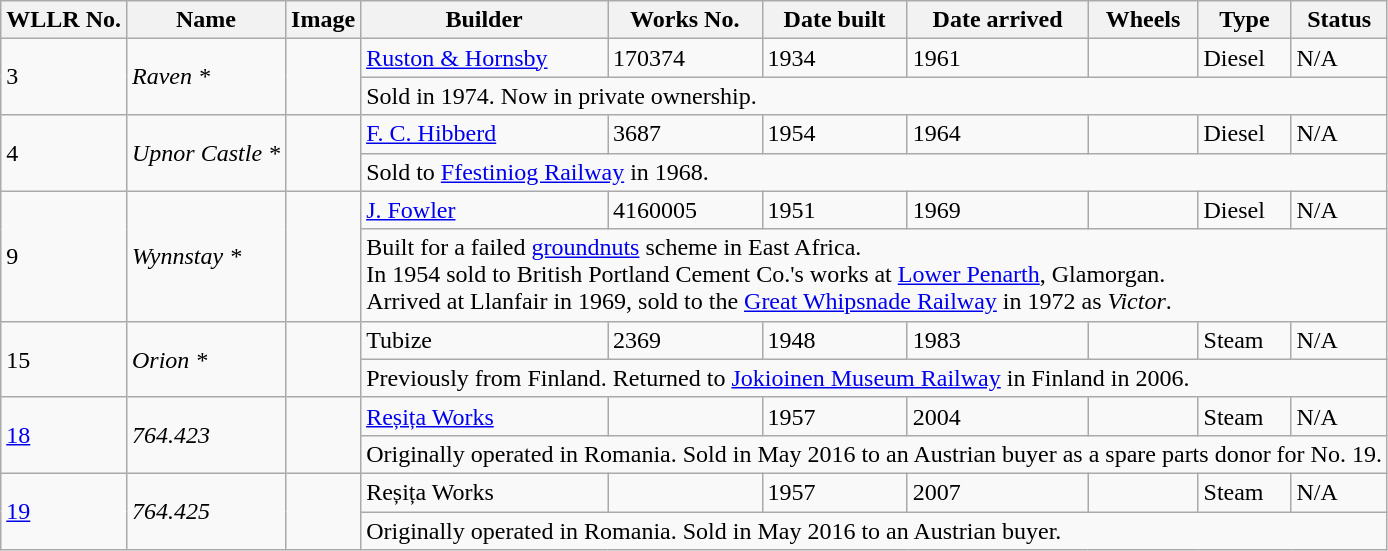<table class="wikitable sortable">
<tr>
<th>WLLR No.</th>
<th>Name</th>
<th class=unsortable>Image</th>
<th>Builder</th>
<th>Works No.</th>
<th>Date built</th>
<th>Date arrived</th>
<th>Wheels</th>
<th>Type</th>
<th>Status</th>
</tr>
<tr>
<td rowspan=2>3</td>
<td rowspan=2><em> Raven *</em></td>
<td rowspan=2></td>
<td><a href='#'>Ruston & Hornsby</a></td>
<td>170374</td>
<td>1934</td>
<td>1961</td>
<td></td>
<td>Diesel</td>
<td>N/A</td>
</tr>
<tr>
<td colspan=7>Sold in 1974. Now in private ownership.</td>
</tr>
<tr>
<td rowspan=2>4</td>
<td rowspan=2><em> Upnor Castle *</em></td>
<td rowspan=2></td>
<td><a href='#'>F. C. Hibberd</a></td>
<td>3687</td>
<td>1954</td>
<td>1964</td>
<td></td>
<td>Diesel</td>
<td>N/A</td>
</tr>
<tr>
<td colspan=7>Sold to <a href='#'>Ffestiniog Railway</a> in 1968.</td>
</tr>
<tr>
<td rowspan=2>9</td>
<td rowspan=2><em> Wynnstay *</em></td>
<td rowspan=2></td>
<td><a href='#'>J. Fowler</a></td>
<td>4160005</td>
<td>1951</td>
<td>1969</td>
<td></td>
<td>Diesel</td>
<td>N/A</td>
</tr>
<tr>
<td colspan=7>Built for a failed <a href='#'>groundnuts</a> scheme in East Africa.<br>In 1954 sold to British Portland Cement Co.'s works at <a href='#'>Lower Penarth</a>, Glamorgan.<br>Arrived at Llanfair in 1969, sold to the <a href='#'>Great Whipsnade Railway</a> in 1972 as <em>Victor</em>.</td>
</tr>
<tr>
<td rowspan=2>15</td>
<td rowspan=2><em> Orion *</em></td>
<td rowspan=2></td>
<td>Tubize</td>
<td>2369</td>
<td>1948</td>
<td>1983</td>
<td></td>
<td>Steam</td>
<td>N/A</td>
</tr>
<tr>
<td colspan=7>Previously from Finland. Returned to <a href='#'>Jokioinen Museum Railway</a> in Finland in 2006.</td>
</tr>
<tr>
<td rowspan=2><a href='#'>18</a></td>
<td rowspan=2><em> 764.423</em></td>
<td rowspan=2></td>
<td><a href='#'>Reșița Works</a></td>
<td></td>
<td>1957</td>
<td>2004</td>
<td></td>
<td>Steam</td>
<td>N/A</td>
</tr>
<tr>
<td colspan=7>Originally operated in Romania. Sold in May 2016 to an Austrian buyer as a spare parts donor for No. 19.</td>
</tr>
<tr>
<td rowspan=2><a href='#'>19</a></td>
<td rowspan=2><em> 764.425</em></td>
<td rowspan=2></td>
<td>Reșița Works</td>
<td></td>
<td>1957</td>
<td>2007</td>
<td></td>
<td>Steam</td>
<td>N/A</td>
</tr>
<tr>
<td colspan=7>Originally operated in Romania. Sold in May 2016 to an Austrian buyer.</td>
</tr>
</table>
